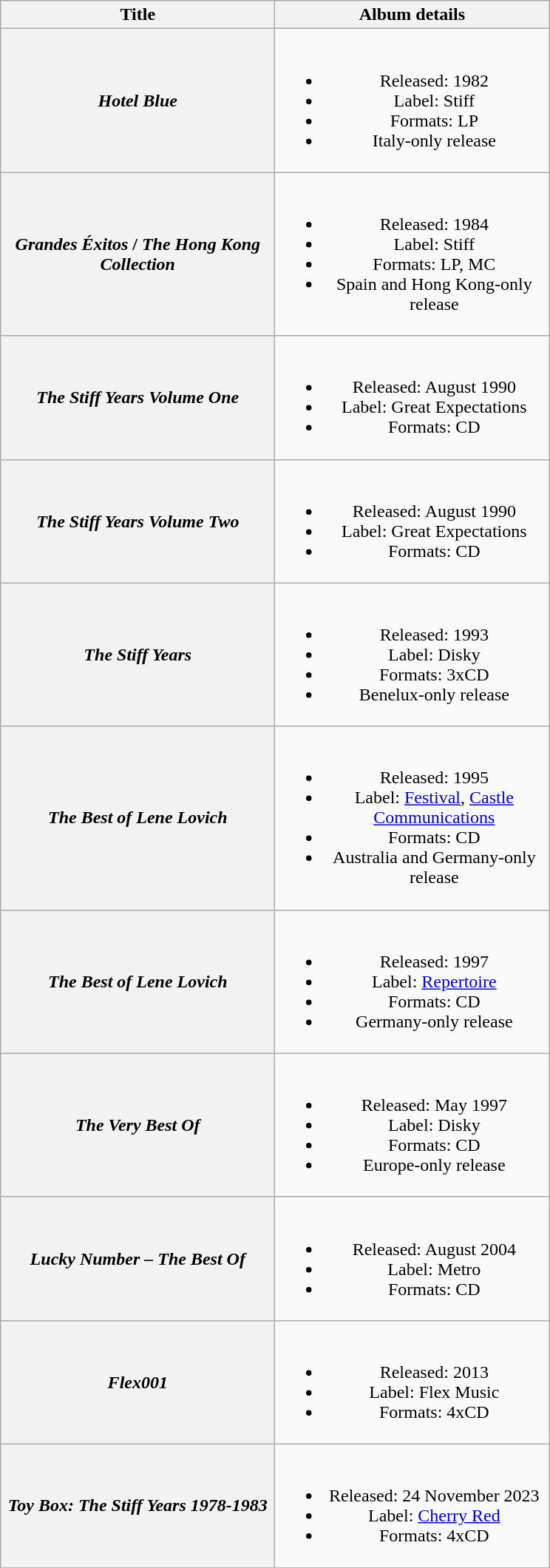<table class="wikitable plainrowheaders" style="text-align:center;">
<tr>
<th scope="col" style="width:15em;">Title</th>
<th scope="col" style="width:15em;">Album details</th>
</tr>
<tr>
<th scope="row"><em>Hotel Blue</em></th>
<td><br><ul><li>Released: 1982</li><li>Label: Stiff</li><li>Formats: LP</li><li>Italy-only release</li></ul></td>
</tr>
<tr>
<th scope="row"><em>Grandes Éxitos</em> / <em>The Hong Kong Collection</em></th>
<td><br><ul><li>Released: 1984</li><li>Label: Stiff</li><li>Formats: LP, MC</li><li>Spain and Hong Kong-only release</li></ul></td>
</tr>
<tr>
<th scope="row"><em>The Stiff Years Volume One</em></th>
<td><br><ul><li>Released: August 1990</li><li>Label: Great Expectations</li><li>Formats: CD</li></ul></td>
</tr>
<tr>
<th scope="row"><em>The Stiff Years Volume Two</em></th>
<td><br><ul><li>Released: August 1990</li><li>Label: Great Expectations</li><li>Formats: CD</li></ul></td>
</tr>
<tr>
<th scope="row"><em>The Stiff Years</em></th>
<td><br><ul><li>Released: 1993</li><li>Label: Disky</li><li>Formats: 3xCD</li><li>Benelux-only release</li></ul></td>
</tr>
<tr>
<th scope="row"><em>The Best of Lene Lovich</em></th>
<td><br><ul><li>Released: 1995</li><li>Label: <a href='#'>Festival</a>, <a href='#'>Castle Communications</a></li><li>Formats: CD</li><li>Australia and Germany-only release</li></ul></td>
</tr>
<tr>
<th scope="row"><em>The Best of Lene Lovich</em></th>
<td><br><ul><li>Released: 1997</li><li>Label: <a href='#'>Repertoire</a></li><li>Formats: CD</li><li>Germany-only release</li></ul></td>
</tr>
<tr>
<th scope="row"><em>The Very Best Of</em></th>
<td><br><ul><li>Released: May 1997</li><li>Label: Disky</li><li>Formats: CD</li><li>Europe-only release</li></ul></td>
</tr>
<tr>
<th scope="row"><em>Lucky Number – The Best Of</em></th>
<td><br><ul><li>Released: August 2004</li><li>Label: Metro</li><li>Formats: CD</li></ul></td>
</tr>
<tr>
<th scope="row"><em>Flex001</em></th>
<td><br><ul><li>Released: 2013</li><li>Label: Flex Music</li><li>Formats: 4xCD</li></ul></td>
</tr>
<tr>
<th scope="row"><em>Toy Box: The Stiff Years 1978-1983</em></th>
<td><br><ul><li>Released: 24 November 2023</li><li>Label: <a href='#'>Cherry Red</a></li><li>Formats: 4xCD</li></ul></td>
</tr>
<tr>
</tr>
</table>
